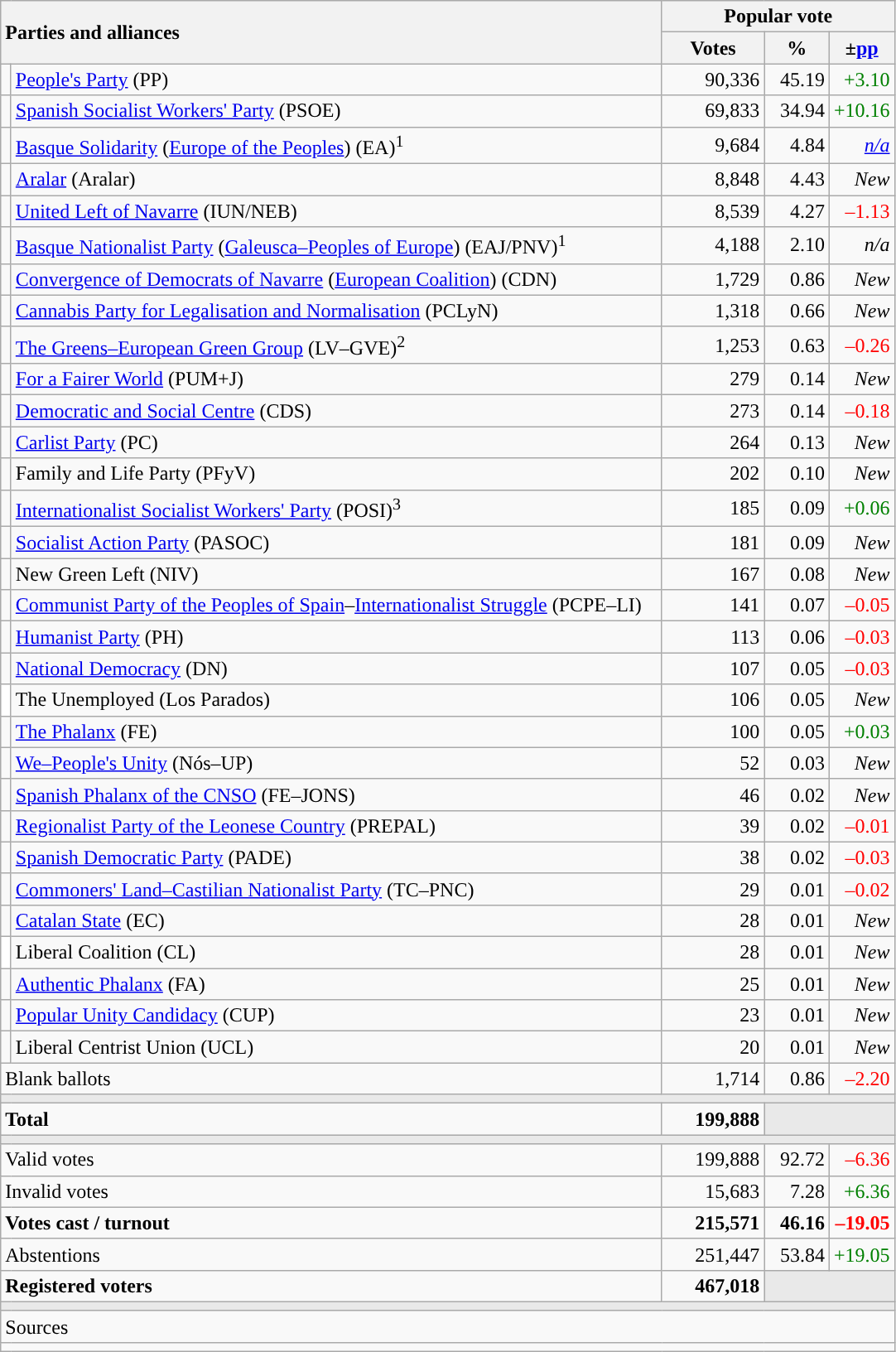<table class="wikitable" style="text-align:right">
<tr>
<th style="text-align:left;" rowspan="2" colspan="2" width="525">Parties and alliances</th>
<th colspan="3">Popular vote</th>
</tr>
<tr>
<th width="75">Votes</th>
<th width="45">%</th>
<th width="45">±<a href='#'>pp</a></th>
</tr>
<tr>
<td width="1" style="color:inherit;background:"></td>
<td align="left"><a href='#'>People's Party</a> (PP)</td>
<td>90,336</td>
<td>45.19</td>
<td style="color:green;">+3.10</td>
</tr>
<tr>
<td style="color:inherit;background:"></td>
<td align="left"><a href='#'>Spanish Socialist Workers' Party</a> (PSOE)</td>
<td>69,833</td>
<td>34.94</td>
<td style="color:green;">+10.16</td>
</tr>
<tr>
<td style="color:inherit;background:"></td>
<td align="left"><a href='#'>Basque Solidarity</a> (<a href='#'>Europe of the Peoples</a>) (EA)<sup>1</sup></td>
<td>9,684</td>
<td>4.84</td>
<td><em><a href='#'>n/a</a></em></td>
</tr>
<tr>
<td style="color:inherit;background:"></td>
<td align="left"><a href='#'>Aralar</a> (Aralar)</td>
<td>8,848</td>
<td>4.43</td>
<td><em>New</em></td>
</tr>
<tr>
<td style="color:inherit;background:"></td>
<td align="left"><a href='#'>United Left of Navarre</a> (IUN/NEB)</td>
<td>8,539</td>
<td>4.27</td>
<td style="color:red;">–1.13</td>
</tr>
<tr>
<td style="color:inherit;background:"></td>
<td align="left"><a href='#'>Basque Nationalist Party</a> (<a href='#'>Galeusca–Peoples of Europe</a>) (EAJ/PNV)<sup>1</sup></td>
<td>4,188</td>
<td>2.10</td>
<td><em>n/a</em></td>
</tr>
<tr>
<td style="color:inherit;background:"></td>
<td align="left"><a href='#'>Convergence of Democrats of Navarre</a> (<a href='#'>European Coalition</a>) (CDN)</td>
<td>1,729</td>
<td>0.86</td>
<td><em>New</em></td>
</tr>
<tr>
<td style="color:inherit;background:"></td>
<td align="left"><a href='#'>Cannabis Party for Legalisation and Normalisation</a> (PCLyN)</td>
<td>1,318</td>
<td>0.66</td>
<td><em>New</em></td>
</tr>
<tr>
<td style="color:inherit;background:"></td>
<td align="left"><a href='#'>The Greens–European Green Group</a> (LV–GVE)<sup>2</sup></td>
<td>1,253</td>
<td>0.63</td>
<td style="color:red;">–0.26</td>
</tr>
<tr>
<td style="color:inherit;background:"></td>
<td align="left"><a href='#'>For a Fairer World</a> (PUM+J)</td>
<td>279</td>
<td>0.14</td>
<td><em>New</em></td>
</tr>
<tr>
<td style="color:inherit;background:"></td>
<td align="left"><a href='#'>Democratic and Social Centre</a> (CDS)</td>
<td>273</td>
<td>0.14</td>
<td style="color:red;">–0.18</td>
</tr>
<tr>
<td style="color:inherit;background:"></td>
<td align="left"><a href='#'>Carlist Party</a> (PC)</td>
<td>264</td>
<td>0.13</td>
<td><em>New</em></td>
</tr>
<tr>
<td style="color:inherit;background:"></td>
<td align="left">Family and Life Party (PFyV)</td>
<td>202</td>
<td>0.10</td>
<td><em>New</em></td>
</tr>
<tr>
<td style="color:inherit;background:"></td>
<td align="left"><a href='#'>Internationalist Socialist Workers' Party</a> (POSI)<sup>3</sup></td>
<td>185</td>
<td>0.09</td>
<td style="color:green;">+0.06</td>
</tr>
<tr>
<td style="color:inherit;background:"></td>
<td align="left"><a href='#'>Socialist Action Party</a> (PASOC)</td>
<td>181</td>
<td>0.09</td>
<td><em>New</em></td>
</tr>
<tr>
<td style="color:inherit;background:"></td>
<td align="left">New Green Left (NIV)</td>
<td>167</td>
<td>0.08</td>
<td><em>New</em></td>
</tr>
<tr>
<td style="color:inherit;background:"></td>
<td align="left"><a href='#'>Communist Party of the Peoples of Spain</a>–<a href='#'>Internationalist Struggle</a> (PCPE–LI)</td>
<td>141</td>
<td>0.07</td>
<td style="color:red;">–0.05</td>
</tr>
<tr>
<td style="color:inherit;background:"></td>
<td align="left"><a href='#'>Humanist Party</a> (PH)</td>
<td>113</td>
<td>0.06</td>
<td style="color:red;">–0.03</td>
</tr>
<tr>
<td style="color:inherit;background:"></td>
<td align="left"><a href='#'>National Democracy</a> (DN)</td>
<td>107</td>
<td>0.05</td>
<td style="color:red;">–0.03</td>
</tr>
<tr>
<td bgcolor="white"></td>
<td align="left">The Unemployed (Los Parados)</td>
<td>106</td>
<td>0.05</td>
<td><em>New</em></td>
</tr>
<tr>
<td style="color:inherit;background:"></td>
<td align="left"><a href='#'>The Phalanx</a> (FE)</td>
<td>100</td>
<td>0.05</td>
<td style="color:green;">+0.03</td>
</tr>
<tr>
<td style="color:inherit;background:"></td>
<td align="left"><a href='#'>We–People's Unity</a> (Nós–UP)</td>
<td>52</td>
<td>0.03</td>
<td><em>New</em></td>
</tr>
<tr>
<td style="color:inherit;background:"></td>
<td align="left"><a href='#'>Spanish Phalanx of the CNSO</a> (FE–JONS)</td>
<td>46</td>
<td>0.02</td>
<td><em>New</em></td>
</tr>
<tr>
<td style="color:inherit;background:"></td>
<td align="left"><a href='#'>Regionalist Party of the Leonese Country</a> (PREPAL)</td>
<td>39</td>
<td>0.02</td>
<td style="color:red;">–0.01</td>
</tr>
<tr>
<td style="color:inherit;background:"></td>
<td align="left"><a href='#'>Spanish Democratic Party</a> (PADE)</td>
<td>38</td>
<td>0.02</td>
<td style="color:red;">–0.03</td>
</tr>
<tr>
<td style="color:inherit;background:"></td>
<td align="left"><a href='#'>Commoners' Land–Castilian Nationalist Party</a> (TC–PNC)</td>
<td>29</td>
<td>0.01</td>
<td style="color:red;">–0.02</td>
</tr>
<tr>
<td style="color:inherit;background:"></td>
<td align="left"><a href='#'>Catalan State</a> (EC)</td>
<td>28</td>
<td>0.01</td>
<td><em>New</em></td>
</tr>
<tr>
<td bgcolor="white"></td>
<td align="left">Liberal Coalition (CL)</td>
<td>28</td>
<td>0.01</td>
<td><em>New</em></td>
</tr>
<tr>
<td style="color:inherit;background:"></td>
<td align="left"><a href='#'>Authentic Phalanx</a> (FA)</td>
<td>25</td>
<td>0.01</td>
<td><em>New</em></td>
</tr>
<tr>
<td style="color:inherit;background:"></td>
<td align="left"><a href='#'>Popular Unity Candidacy</a> (CUP)</td>
<td>23</td>
<td>0.01</td>
<td><em>New</em></td>
</tr>
<tr>
<td style="color:inherit;background:"></td>
<td align="left">Liberal Centrist Union (UCL)</td>
<td>20</td>
<td>0.01</td>
<td><em>New</em></td>
</tr>
<tr>
<td align="left" colspan="2">Blank ballots</td>
<td>1,714</td>
<td>0.86</td>
<td style="color:red;">–2.20</td>
</tr>
<tr>
<td colspan="5" bgcolor="#E9E9E9"></td>
</tr>
<tr style="font-weight:bold;">
<td align="left" colspan="2">Total</td>
<td>199,888</td>
<td bgcolor="#E9E9E9" colspan="2"></td>
</tr>
<tr>
<td colspan="5" bgcolor="#E9E9E9"></td>
</tr>
<tr>
<td align="left" colspan="2">Valid votes</td>
<td>199,888</td>
<td>92.72</td>
<td style="color:red;">–6.36</td>
</tr>
<tr>
<td align="left" colspan="2">Invalid votes</td>
<td>15,683</td>
<td>7.28</td>
<td style="color:green;">+6.36</td>
</tr>
<tr style="font-weight:bold;">
<td align="left" colspan="2">Votes cast / turnout</td>
<td>215,571</td>
<td>46.16</td>
<td style="color:red;">–19.05</td>
</tr>
<tr>
<td align="left" colspan="2">Abstentions</td>
<td>251,447</td>
<td>53.84</td>
<td style="color:green;">+19.05</td>
</tr>
<tr style="font-weight:bold;">
<td align="left" colspan="2">Registered voters</td>
<td>467,018</td>
<td bgcolor="#E9E9E9" colspan="2"></td>
</tr>
<tr>
<td colspan="5" bgcolor="#E9E9E9"></td>
</tr>
<tr>
<td align="left" colspan="5">Sources</td>
</tr>
<tr>
<td colspan="5" style="text-align:left; max-width:680px;"></td>
</tr>
</table>
